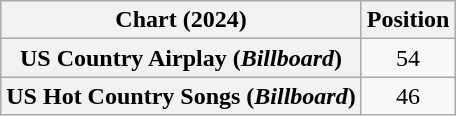<table class="wikitable sortable plainrowheaders" style="text-align:center">
<tr>
<th scope="col">Chart (2024)</th>
<th scope="col">Position</th>
</tr>
<tr>
<th scope="row">US Country Airplay (<em>Billboard</em>)</th>
<td>54</td>
</tr>
<tr>
<th scope="row">US Hot Country Songs (<em>Billboard</em>)</th>
<td>46</td>
</tr>
</table>
